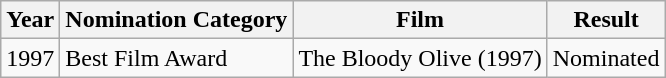<table class="wikitable">
<tr>
<th>Year</th>
<th>Nomination Category</th>
<th>Film</th>
<th>Result</th>
</tr>
<tr>
<td>1997</td>
<td>Best Film Award</td>
<td>The Bloody Olive (1997)</td>
<td>Nominated</td>
</tr>
</table>
